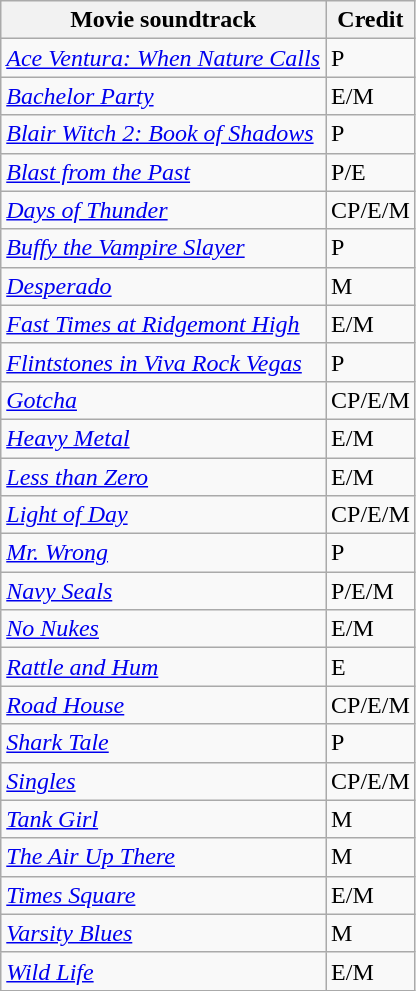<table class="wikitable">
<tr>
<th>Movie soundtrack</th>
<th>Credit</th>
</tr>
<tr>
<td><em><a href='#'>Ace Ventura: When Nature Calls</a></em></td>
<td>P</td>
</tr>
<tr>
<td><em><a href='#'>Bachelor Party</a></em></td>
<td>E/M</td>
</tr>
<tr>
<td><em><a href='#'>Blair Witch 2: Book of Shadows</a></em></td>
<td>P</td>
</tr>
<tr>
<td><em><a href='#'>Blast from the Past</a></em></td>
<td>P/E</td>
</tr>
<tr>
<td><em><a href='#'>Days of Thunder</a></em></td>
<td>CP/E/M</td>
</tr>
<tr>
<td><em><a href='#'>Buffy the Vampire Slayer</a></em></td>
<td>P</td>
</tr>
<tr>
<td><em><a href='#'>Desperado</a></em></td>
<td>M</td>
</tr>
<tr>
<td><em><a href='#'>Fast Times at Ridgemont High</a></em></td>
<td>E/M</td>
</tr>
<tr>
<td><em><a href='#'>Flintstones in Viva Rock Vegas</a></em></td>
<td>P</td>
</tr>
<tr>
<td><em><a href='#'>Gotcha</a></em></td>
<td>CP/E/M</td>
</tr>
<tr>
<td><em><a href='#'>Heavy Metal</a></em></td>
<td>E/M</td>
</tr>
<tr>
<td><em><a href='#'>Less than Zero</a></em></td>
<td>E/M</td>
</tr>
<tr>
<td><em><a href='#'>Light of Day</a></em></td>
<td>CP/E/M</td>
</tr>
<tr>
<td><em><a href='#'>Mr. Wrong</a></em></td>
<td>P</td>
</tr>
<tr>
<td><em><a href='#'>Navy Seals</a></em></td>
<td>P/E/M</td>
</tr>
<tr>
<td><em><a href='#'>No Nukes</a></em></td>
<td>E/M</td>
</tr>
<tr>
<td><em><a href='#'>Rattle and Hum</a></em></td>
<td>E</td>
</tr>
<tr>
<td><em><a href='#'>Road House</a></em></td>
<td>CP/E/M</td>
</tr>
<tr>
<td><em><a href='#'>Shark Tale</a></em></td>
<td>P</td>
</tr>
<tr>
<td><em><a href='#'>Singles</a></em></td>
<td>CP/E/M</td>
</tr>
<tr>
<td><em><a href='#'>Tank Girl</a></em></td>
<td>M</td>
</tr>
<tr>
<td><em><a href='#'>The Air Up There</a></em></td>
<td>M</td>
</tr>
<tr>
<td><em><a href='#'>Times Square</a></em></td>
<td>E/M</td>
</tr>
<tr>
<td><em><a href='#'>Varsity Blues</a></em></td>
<td>M</td>
</tr>
<tr>
<td><em><a href='#'>Wild Life</a></em></td>
<td>E/M</td>
</tr>
</table>
